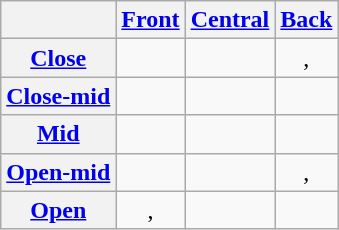<table class="wikitable" style="text-align:center">
<tr>
<th></th>
<th><a href='#'>Front</a></th>
<th><a href='#'>Central</a></th>
<th><a href='#'>Back</a></th>
</tr>
<tr>
<th><a href='#'>Close</a></th>
<td></td>
<td></td>
<td>, </td>
</tr>
<tr>
<th><a href='#'>Close-mid</a></th>
<td></td>
<td></td>
<td></td>
</tr>
<tr>
<th><a href='#'>Mid</a></th>
<td></td>
<td></td>
<td></td>
</tr>
<tr>
<th><a href='#'>Open-mid</a></th>
<td></td>
<td></td>
<td>, </td>
</tr>
<tr>
<th><a href='#'>Open</a></th>
<td>, </td>
<td></td>
<td></td>
</tr>
</table>
